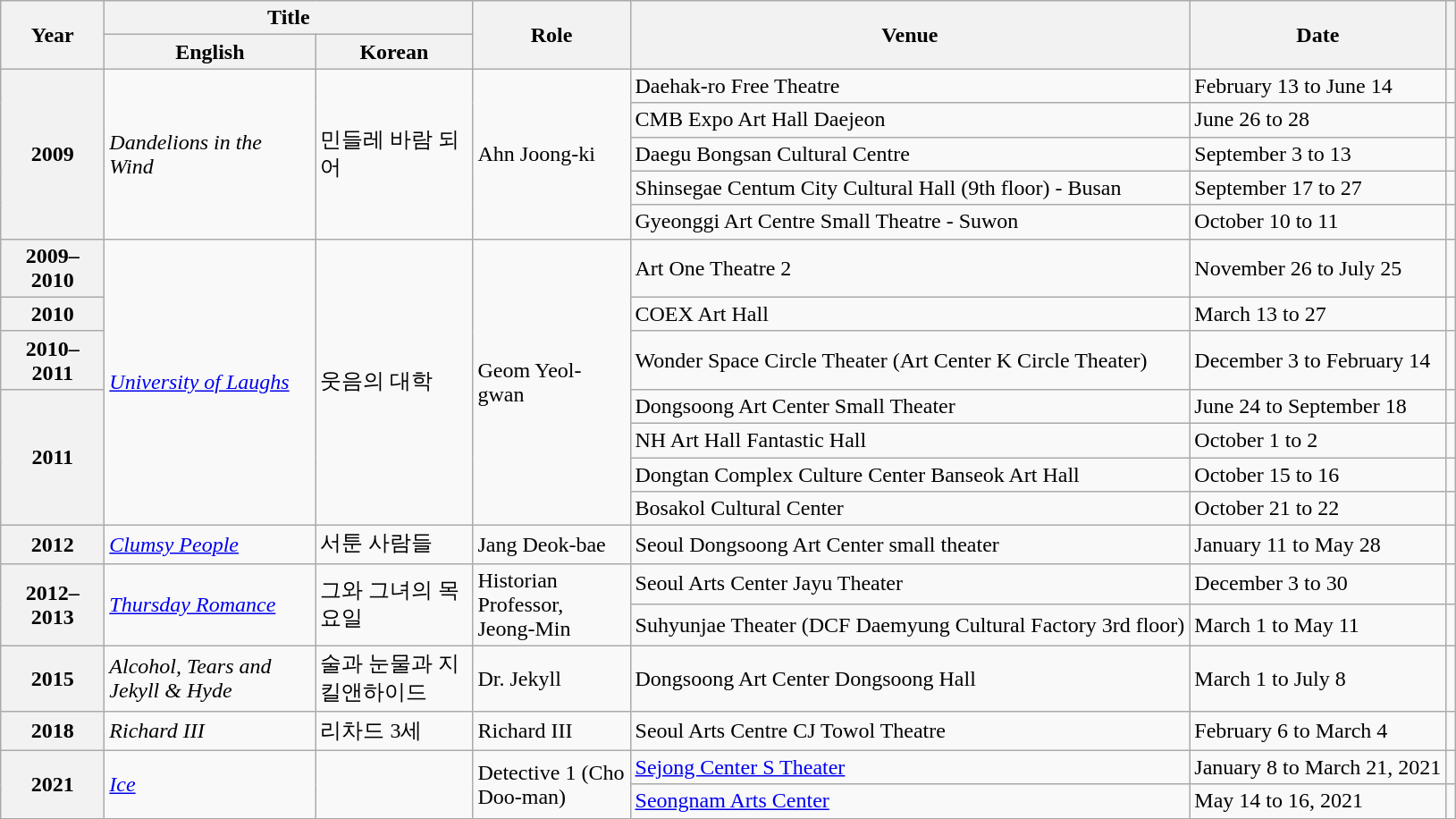<table class="wikitable sortable plainrowheaders" style="text-align:left; font-size:100%;">
<tr>
<th rowspan="2" scope="col" width="70">Year</th>
<th colspan="2" scope="col">Title</th>
<th rowspan="2" scope="col" width="110">Role</th>
<th rowspan="2" scope="col" class="unsortable">Venue</th>
<th rowspan="2" scope="col">Date</th>
<th rowspan="2" scope="col" class="unsortable"></th>
</tr>
<tr>
<th width="150">English</th>
<th width="110">Korean</th>
</tr>
<tr>
<th rowspan="5" scope="row">2009</th>
<td rowspan="5"><em>Dandelions in the Wind</em></td>
<td rowspan="5">민들레 바람 되어</td>
<td rowspan="5">Ahn Joong-ki</td>
<td>Daehak-ro Free Theatre</td>
<td>February 13 to June 14</td>
<td style="text-align:center;"></td>
</tr>
<tr>
<td>CMB Expo Art Hall Daejeon</td>
<td>June 26 to 28</td>
<td></td>
</tr>
<tr>
<td>Daegu Bongsan Cultural Centre</td>
<td>September 3 to 13</td>
<td></td>
</tr>
<tr>
<td>Shinsegae Centum City Cultural Hall (9th floor) - Busan</td>
<td>September 17 to 27</td>
<td></td>
</tr>
<tr>
<td>Gyeonggi Art Centre Small Theatre - Suwon</td>
<td>October 10 to 11</td>
<td></td>
</tr>
<tr>
<th scope="row">2009–2010</th>
<td rowspan="7"><em><a href='#'>University of Laughs</a></em></td>
<td rowspan="7">웃음의 대학</td>
<td rowspan="7">Geom Yeol-gwan</td>
<td>Art One Theatre 2</td>
<td>November 26 to July 25</td>
<td style="text-align:center;"></td>
</tr>
<tr>
<th scope="row">2010</th>
<td>COEX Art Hall</td>
<td>March 13 to 27</td>
<td></td>
</tr>
<tr>
<th scope="row">2010–2011</th>
<td>Wonder Space Circle Theater (Art Center K Circle Theater)</td>
<td>December 3 to February 14</td>
<td></td>
</tr>
<tr>
<th rowspan="4" scope="row">2011</th>
<td>Dongsoong Art Center Small Theater</td>
<td>June 24 to September 18</td>
<td></td>
</tr>
<tr>
<td>NH Art Hall Fantastic Hall</td>
<td>October 1 to 2</td>
<td></td>
</tr>
<tr>
<td>Dongtan Complex Culture Center Banseok Art Hall</td>
<td>October 15 to 16</td>
<td></td>
</tr>
<tr>
<td>Bosakol Cultural Center</td>
<td>October 21 to 22</td>
<td></td>
</tr>
<tr>
<th scope="row">2012</th>
<td><em><a href='#'>Clumsy People</a></em></td>
<td>서툰 사람들</td>
<td>Jang Deok-bae</td>
<td>Seoul Dongsoong Art Center small theater</td>
<td>January 11 to May 28</td>
<td></td>
</tr>
<tr>
<th scope="row" rowspan="2">2012–2013</th>
<td rowspan="2"><em><a href='#'>Thursday Romance</a></em></td>
<td rowspan="2">그와 그녀의 목요일</td>
<td rowspan="2">Historian Professor, Jeong-Min</td>
<td>Seoul Arts Center Jayu Theater</td>
<td>December 3 to 30</td>
<td style="text-align:center"></td>
</tr>
<tr>
<td>Suhyunjae Theater (DCF Daemyung Cultural Factory 3rd floor)</td>
<td>March 1 to May 11</td>
<td style="text-align:center"></td>
</tr>
<tr>
<th rowspan="1" scope="row">2015</th>
<td><em>Alcohol, Tears and Jekyll & Hyde</em></td>
<td>술과 눈물과 지킬앤하이드</td>
<td>Dr. Jekyll</td>
<td>Dongsoong Art Center Dongsoong Hall</td>
<td>March 1 to July 8</td>
<td style="text-align:center"></td>
</tr>
<tr>
<th scope="row">2018</th>
<td><em>Richard III</em></td>
<td>리차드 3세</td>
<td>Richard III</td>
<td>Seoul Arts Centre CJ Towol Theatre</td>
<td>February 6 to March 4</td>
<td style="text-align:center;"></td>
</tr>
<tr>
<th scope="row" rowspan="2">2021</th>
<td rowspan="2"><em><a href='#'>Ice</a></em></td>
<td rowspan="2"></td>
<td rowspan="2">Detective 1 (Cho Doo-man)</td>
<td><a href='#'>Sejong Center S Theater</a></td>
<td>January 8 to March 21, 2021</td>
<td style="text-align:center;"></td>
</tr>
<tr>
<td><a href='#'>Seongnam Arts Center</a></td>
<td>May 14 to 16, 2021</td>
<td style="text-align:center;"></td>
</tr>
</table>
